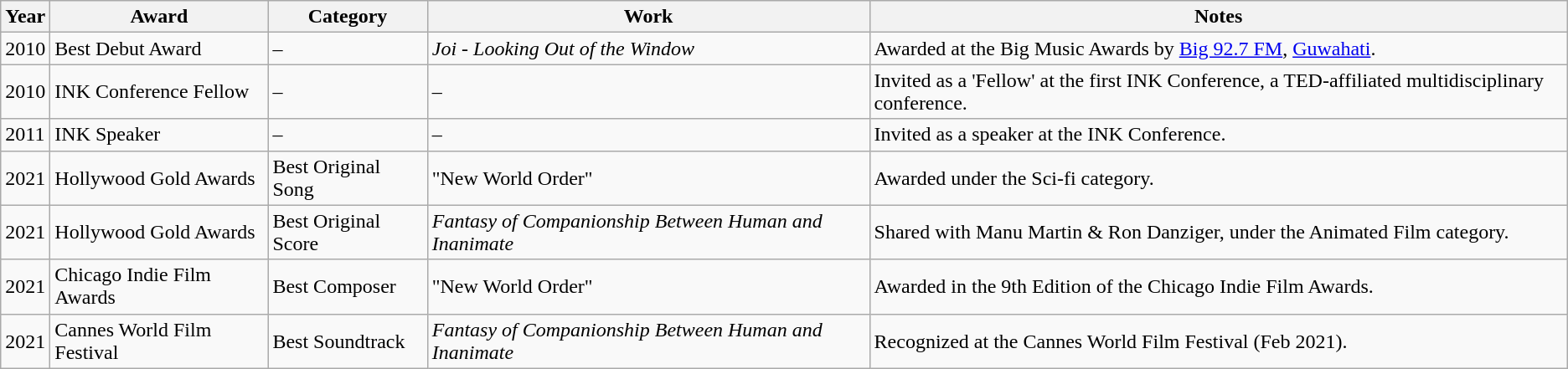<table class="wikitable sortable">
<tr>
<th>Year</th>
<th>Award</th>
<th>Category</th>
<th>Work</th>
<th>Notes</th>
</tr>
<tr>
<td>2010</td>
<td>Best Debut Award</td>
<td>–</td>
<td><em>Joi - Looking Out of the Window</em></td>
<td>Awarded at the Big Music Awards by <a href='#'>Big 92.7 FM</a>, <a href='#'>Guwahati</a>.</td>
</tr>
<tr>
<td>2010</td>
<td>INK Conference Fellow</td>
<td>–</td>
<td>–</td>
<td>Invited as a 'Fellow' at the first INK Conference, a TED-affiliated multidisciplinary conference.</td>
</tr>
<tr>
<td>2011</td>
<td>INK Speaker</td>
<td>–</td>
<td>–</td>
<td>Invited as a speaker at the INK Conference.</td>
</tr>
<tr>
<td>2021</td>
<td>Hollywood Gold Awards</td>
<td>Best Original Song</td>
<td>"New World Order"</td>
<td>Awarded under the Sci-fi category.</td>
</tr>
<tr>
<td>2021</td>
<td>Hollywood Gold Awards</td>
<td>Best Original Score</td>
<td><em>Fantasy of Companionship Between Human and Inanimate</em></td>
<td>Shared with Manu Martin & Ron Danziger, under the Animated Film category.</td>
</tr>
<tr>
<td>2021</td>
<td>Chicago Indie Film Awards</td>
<td>Best Composer</td>
<td>"New World Order"</td>
<td>Awarded in the 9th Edition of the Chicago Indie Film Awards.</td>
</tr>
<tr>
<td>2021</td>
<td>Cannes World Film Festival</td>
<td>Best Soundtrack</td>
<td><em>Fantasy of Companionship Between Human and Inanimate</em></td>
<td>Recognized at the Cannes World Film Festival (Feb 2021).</td>
</tr>
</table>
